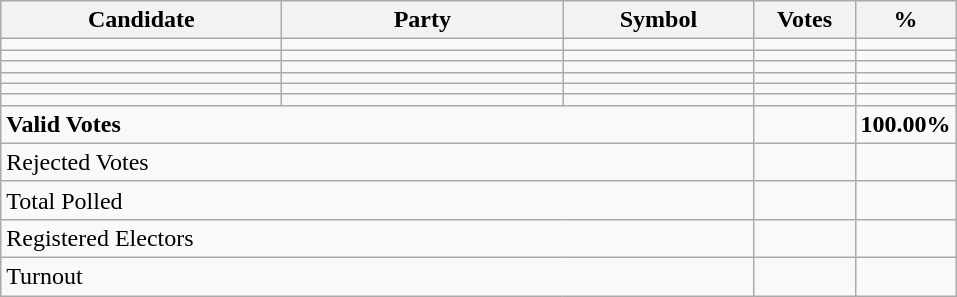<table class="wikitable" border="1" style="text-align:right;">
<tr>
<th align=left width="180">Candidate</th>
<th align=left width="180">Party</th>
<th align=left width="120">Symbol</th>
<th align=left width="60">Votes</th>
<th align=left width="60">%</th>
</tr>
<tr>
<td align=left></td>
<td align=left></td>
<td></td>
<td></td>
<td></td>
</tr>
<tr>
<td align=left></td>
<td align=left></td>
<td></td>
<td></td>
<td></td>
</tr>
<tr>
<td align=left></td>
<td align=left></td>
<td></td>
<td></td>
<td></td>
</tr>
<tr>
<td align=left></td>
<td align=left></td>
<td></td>
<td></td>
<td></td>
</tr>
<tr>
<td align=left></td>
<td align=left></td>
<td></td>
<td></td>
<td></td>
</tr>
<tr>
<td align=left></td>
<td align=left></td>
<td></td>
<td></td>
<td></td>
</tr>
<tr>
<td align=left colspan=3><strong>Valid Votes</strong></td>
<td><strong> </strong></td>
<td><strong>100.00%</strong></td>
</tr>
<tr>
<td align=left colspan=3>Rejected Votes</td>
<td></td>
<td></td>
</tr>
<tr>
<td align=left colspan=3>Total Polled</td>
<td></td>
<td></td>
</tr>
<tr>
<td align=left colspan=3>Registered Electors</td>
<td></td>
<td></td>
</tr>
<tr>
<td align=left colspan=3>Turnout</td>
<td></td>
</tr>
</table>
